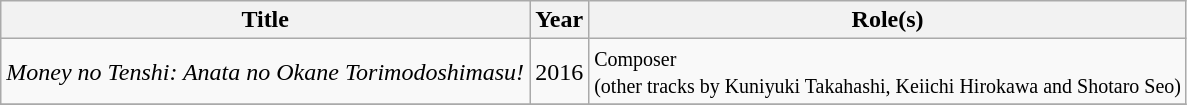<table class="wikitable">
<tr>
<th>Title</th>
<th>Year</th>
<th>Role(s)</th>
</tr>
<tr>
<td><em>Money no Tenshi: Anata no Okane Torimodoshimasu!</em></td>
<td>2016</td>
<td><small>Composer<br>(other tracks by Kuniyuki Takahashi, Keiichi Hirokawa and Shotaro Seo)</small></td>
</tr>
<tr>
</tr>
</table>
